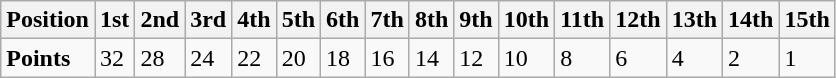<table class="wikitable">
<tr>
<th>Position</th>
<th>1st</th>
<th>2nd</th>
<th>3rd</th>
<th>4th</th>
<th>5th</th>
<th>6th</th>
<th>7th</th>
<th>8th</th>
<th>9th</th>
<th>10th</th>
<th>11th</th>
<th>12th</th>
<th>13th</th>
<th>14th</th>
<th>15th</th>
</tr>
<tr>
<td><strong>Points</strong></td>
<td>32</td>
<td>28</td>
<td>24</td>
<td>22</td>
<td>20</td>
<td>18</td>
<td>16</td>
<td>14</td>
<td>12</td>
<td>10</td>
<td>8</td>
<td>6</td>
<td>4</td>
<td>2</td>
<td>1</td>
</tr>
</table>
